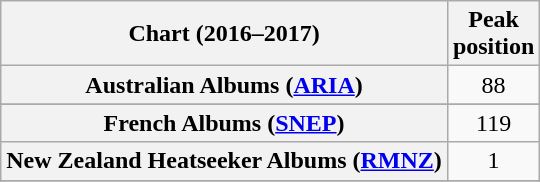<table class="wikitable sortable plainrowheaders" style="text-align:center">
<tr>
<th scope="col">Chart (2016–2017)</th>
<th scope="col">Peak<br> position</th>
</tr>
<tr>
<th scope="row">Australian Albums (<a href='#'>ARIA</a>)</th>
<td>88</td>
</tr>
<tr>
</tr>
<tr>
<th scope="row">French Albums (<a href='#'>SNEP</a>)</th>
<td>119</td>
</tr>
<tr>
<th scope="row">New Zealand Heatseeker Albums (<a href='#'>RMNZ</a>)</th>
<td>1</td>
</tr>
<tr>
</tr>
<tr>
</tr>
<tr>
</tr>
</table>
